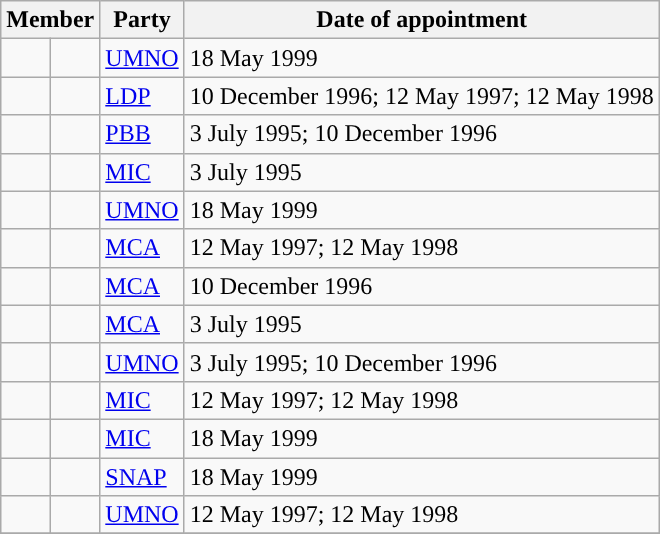<table class="sortable wikitable">
<tr>
<th colspan="2" valign="top">Member</th>
<th valign="top">Party</th>
<th valign="top">Date of appointment</th>
</tr>
<tr>
<td></td>
<td></td>
<td><a href='#'>UMNO</a></td>
<td>18 May 1999</td>
</tr>
<tr>
<td></td>
<td></td>
<td><a href='#'>LDP</a></td>
<td>10 December 1996; 12 May 1997; 12 May 1998</td>
</tr>
<tr>
<td></td>
<td></td>
<td><a href='#'>PBB</a></td>
<td>3 July 1995; 10 December 1996</td>
</tr>
<tr>
<td></td>
<td></td>
<td><a href='#'>MIC</a></td>
<td>3 July 1995</td>
</tr>
<tr>
<td></td>
<td></td>
<td><a href='#'>UMNO</a></td>
<td>18 May 1999</td>
</tr>
<tr>
<td></td>
<td></td>
<td><a href='#'>MCA</a></td>
<td>12 May 1997; 12 May 1998</td>
</tr>
<tr>
<td></td>
<td></td>
<td><a href='#'>MCA</a></td>
<td>10 December 1996</td>
</tr>
<tr>
<td></td>
<td></td>
<td><a href='#'>MCA</a></td>
<td>3 July 1995</td>
</tr>
<tr>
<td></td>
<td></td>
<td><a href='#'>UMNO</a></td>
<td>3 July 1995; 10 December 1996</td>
</tr>
<tr>
<td></td>
<td></td>
<td><a href='#'>MIC</a></td>
<td>12 May 1997; 12 May 1998</td>
</tr>
<tr>
<td></td>
<td></td>
<td><a href='#'>MIC</a></td>
<td>18 May 1999</td>
</tr>
<tr>
<td></td>
<td></td>
<td><a href='#'>SNAP</a></td>
<td>18 May 1999</td>
</tr>
<tr>
<td></td>
<td></td>
<td><a href='#'>UMNO</a></td>
<td>12 May 1997; 12 May 1998</td>
</tr>
<tr>
</tr>
</table>
